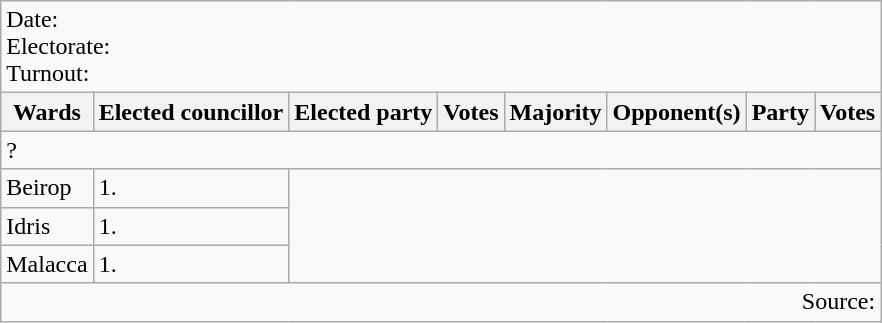<table class=wikitable>
<tr>
<td colspan=8>Date: <br>Electorate: <br>Turnout:</td>
</tr>
<tr>
<th>Wards</th>
<th>Elected councillor</th>
<th>Elected party</th>
<th>Votes</th>
<th>Majority</th>
<th>Opponent(s)</th>
<th>Party</th>
<th>Votes</th>
</tr>
<tr>
<td colspan=8>? </td>
</tr>
<tr>
<td>Beirop</td>
<td>1.</td>
</tr>
<tr>
<td>Idris</td>
<td>1.</td>
</tr>
<tr>
<td>Malacca</td>
<td>1.</td>
</tr>
<tr>
<td colspan=8 align=right>Source:</td>
</tr>
</table>
